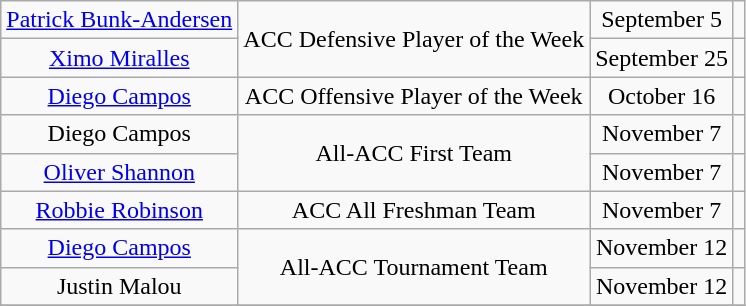<table class="wikitable sortable" style="text-align: center">
<tr>
<td><a href='#'>Patrick Bunk-Andersen</a></td>
<td rowspan="2">ACC Defensive Player of the Week</td>
<td>September 5</td>
<td></td>
</tr>
<tr>
<td><a href='#'>Ximo Miralles</a></td>
<td>September 25</td>
<td></td>
</tr>
<tr>
<td><a href='#'>Diego Campos</a></td>
<td>ACC Offensive Player of the Week</td>
<td>October 16</td>
<td></td>
</tr>
<tr>
<td>Diego Campos</td>
<td rowspan="2">All-ACC First Team</td>
<td>November 7</td>
<td></td>
</tr>
<tr>
<td><a href='#'>Oliver Shannon</a></td>
<td>November 7</td>
<td></td>
</tr>
<tr>
<td><a href='#'>Robbie Robinson</a></td>
<td>ACC All Freshman Team</td>
<td>November 7</td>
<td></td>
</tr>
<tr>
<td><a href='#'>Diego Campos</a></td>
<td rowspan="2">All-ACC Tournament Team</td>
<td>November 12</td>
<td></td>
</tr>
<tr>
<td>Justin Malou</td>
<td>November 12</td>
<td></td>
</tr>
<tr>
</tr>
</table>
